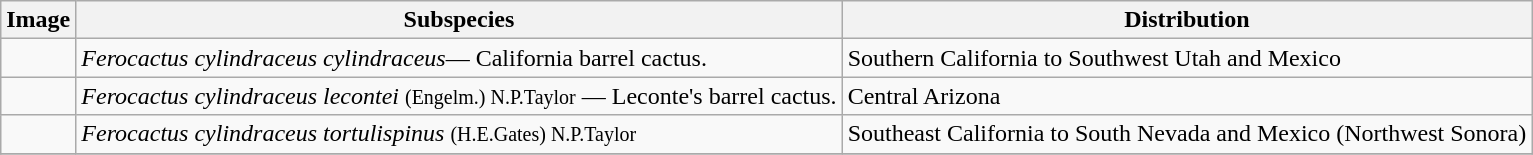<table class="wikitable ">
<tr>
<th>Image</th>
<th>Subspecies</th>
<th>Distribution</th>
</tr>
<tr>
<td></td>
<td><em>Ferocactus cylindraceus cylindraceus</em>— California barrel cactus.</td>
<td>Southern California to Southwest Utah and Mexico</td>
</tr>
<tr>
<td></td>
<td><em>Ferocactus cylindraceus lecontei</em> <small>(Engelm.) N.P.Taylor</small> — Leconte's barrel cactus.</td>
<td>Central Arizona</td>
</tr>
<tr>
<td></td>
<td><em>Ferocactus cylindraceus tortulispinus</em> <small>(H.E.Gates) N.P.Taylor</small></td>
<td>Southeast California to South Nevada and Mexico (Northwest Sonora)</td>
</tr>
<tr>
</tr>
</table>
